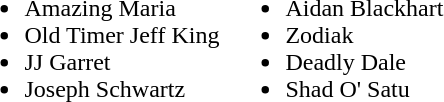<table>
<tr>
<td valign=top><br><ul><li>Amazing Maria</li><li>Old Timer Jeff King</li><li>JJ Garret</li><li>Joseph Schwartz</li></ul></td>
<td valign=top><br><ul><li>Aidan Blackhart</li><li>Zodiak</li><li>Deadly Dale</li><li>Shad O' Satu</li></ul></td>
</tr>
</table>
